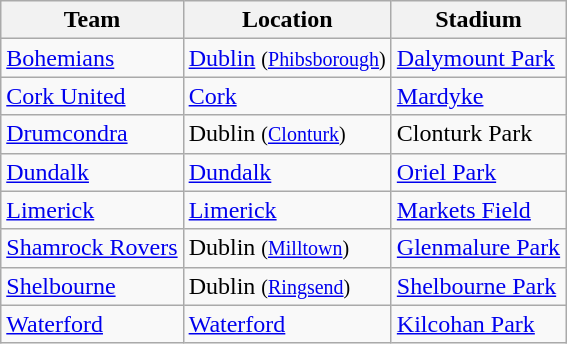<table class="wikitable sortable">
<tr>
<th>Team</th>
<th>Location</th>
<th>Stadium</th>
</tr>
<tr>
<td><a href='#'>Bohemians</a></td>
<td><a href='#'>Dublin</a> <small>(<a href='#'>Phibsborough</a>)</small></td>
<td><a href='#'>Dalymount Park</a></td>
</tr>
<tr>
<td><a href='#'>Cork United</a></td>
<td><a href='#'>Cork</a></td>
<td><a href='#'>Mardyke</a></td>
</tr>
<tr>
<td><a href='#'>Drumcondra</a></td>
<td>Dublin <small>(<a href='#'>Clonturk</a>)</small></td>
<td>Clonturk Park</td>
</tr>
<tr>
<td><a href='#'>Dundalk</a></td>
<td><a href='#'>Dundalk</a></td>
<td><a href='#'>Oriel Park</a></td>
</tr>
<tr>
<td><a href='#'>Limerick</a></td>
<td><a href='#'>Limerick</a></td>
<td><a href='#'>Markets Field</a></td>
</tr>
<tr>
<td><a href='#'>Shamrock Rovers</a></td>
<td>Dublin <small>(<a href='#'>Milltown</a>)</small></td>
<td><a href='#'>Glenmalure Park</a></td>
</tr>
<tr>
<td><a href='#'>Shelbourne</a></td>
<td>Dublin <small>(<a href='#'>Ringsend</a>)</small></td>
<td><a href='#'>Shelbourne Park</a></td>
</tr>
<tr>
<td><a href='#'>Waterford</a></td>
<td><a href='#'>Waterford</a></td>
<td><a href='#'>Kilcohan Park</a></td>
</tr>
</table>
